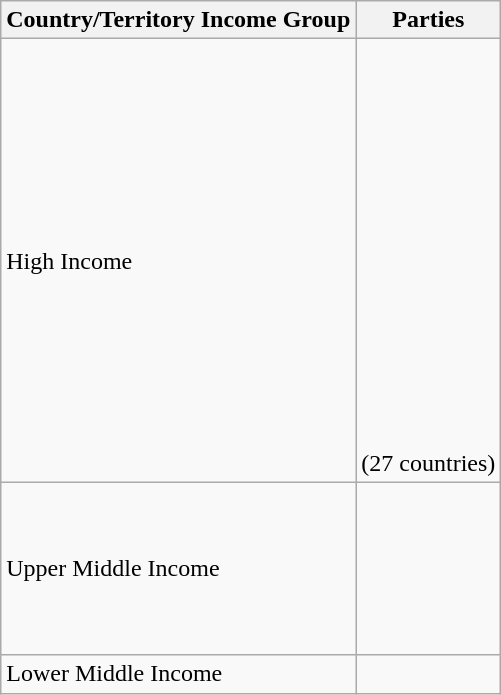<table class="wikitable">
<tr>
<th>Country/Territory Income Group</th>
<th>Parties</th>
</tr>
<tr>
<td>High Income</td>
<td><br><br><br><br><br><br><br><br><br><br><br><br><br><br><br><em></em> (27 countries)</td>
</tr>
<tr>
<td>Upper Middle Income</td>
<td><br><br><br><br><br><br></td>
</tr>
<tr>
<td>Lower Middle Income</td>
<td><br></td>
</tr>
</table>
